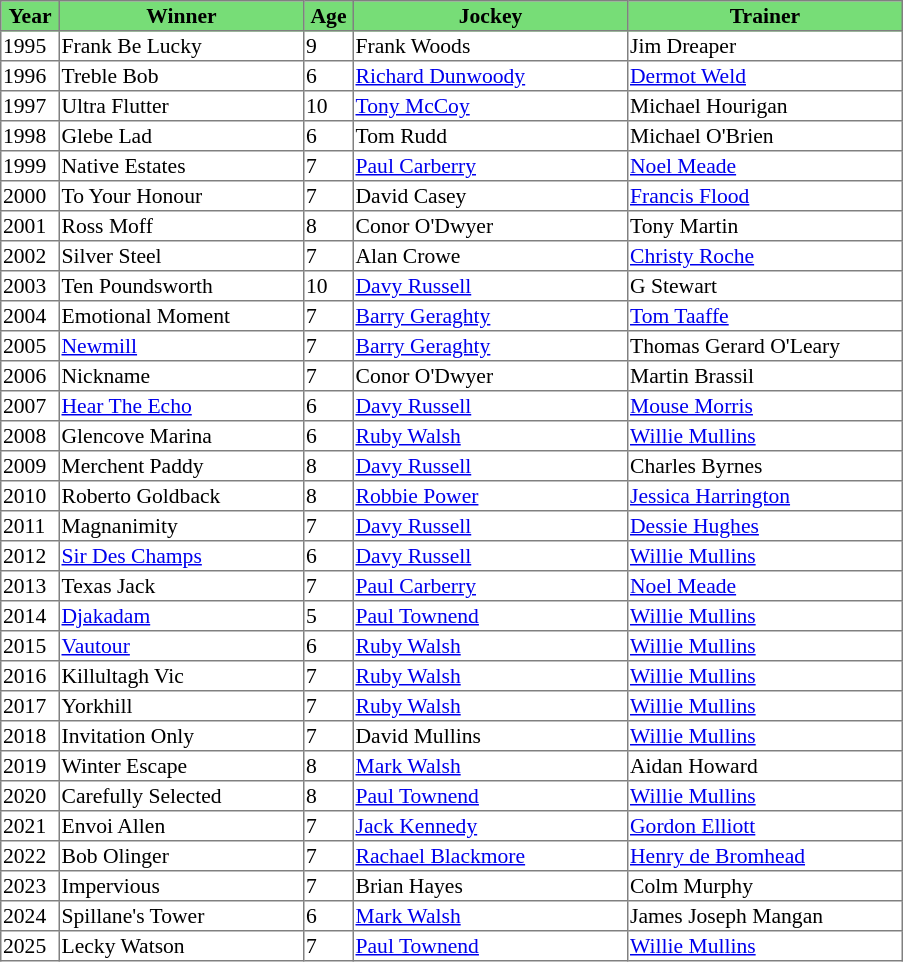<table class = "sortable" | border="1" style="border-collapse: collapse; font-size:90%">
<tr bgcolor="#77dd77" align="center">
<th style="width:36px"><strong>Year</strong></th>
<th style="width:160px"><strong>Winner</strong></th>
<th style="width:30px"><strong>Age</strong></th>
<th style="width:180px"><strong>Jockey</strong></th>
<th style="width:180px"><strong>Trainer</strong></th>
</tr>
<tr>
<td>1995</td>
<td>Frank Be Lucky</td>
<td>9</td>
<td>Frank Woods</td>
<td>Jim Dreaper</td>
</tr>
<tr>
<td>1996</td>
<td>Treble Bob</td>
<td>6</td>
<td><a href='#'>Richard Dunwoody</a></td>
<td><a href='#'>Dermot Weld</a></td>
</tr>
<tr>
<td>1997</td>
<td>Ultra Flutter</td>
<td>10</td>
<td><a href='#'>Tony McCoy</a></td>
<td>Michael Hourigan</td>
</tr>
<tr>
<td>1998</td>
<td>Glebe Lad</td>
<td>6</td>
<td>Tom Rudd</td>
<td>Michael O'Brien</td>
</tr>
<tr>
<td>1999</td>
<td>Native Estates</td>
<td>7</td>
<td><a href='#'>Paul Carberry</a></td>
<td><a href='#'>Noel Meade</a></td>
</tr>
<tr>
<td>2000</td>
<td>To Your Honour</td>
<td>7</td>
<td>David Casey</td>
<td><a href='#'>Francis Flood</a></td>
</tr>
<tr>
<td>2001</td>
<td>Ross Moff</td>
<td>8</td>
<td>Conor O'Dwyer</td>
<td>Tony Martin</td>
</tr>
<tr>
<td>2002</td>
<td>Silver Steel</td>
<td>7</td>
<td>Alan Crowe</td>
<td><a href='#'>Christy Roche</a></td>
</tr>
<tr>
<td>2003</td>
<td>Ten Poundsworth</td>
<td>10</td>
<td><a href='#'>Davy Russell</a></td>
<td>G Stewart</td>
</tr>
<tr>
<td>2004</td>
<td>Emotional Moment</td>
<td>7</td>
<td><a href='#'>Barry Geraghty</a></td>
<td><a href='#'>Tom Taaffe</a></td>
</tr>
<tr>
<td>2005</td>
<td><a href='#'>Newmill</a></td>
<td>7</td>
<td><a href='#'>Barry Geraghty</a></td>
<td>Thomas Gerard O'Leary</td>
</tr>
<tr>
<td>2006</td>
<td>Nickname</td>
<td>7</td>
<td>Conor O'Dwyer</td>
<td>Martin Brassil</td>
</tr>
<tr>
<td>2007</td>
<td><a href='#'>Hear The Echo</a></td>
<td>6</td>
<td><a href='#'>Davy Russell</a></td>
<td><a href='#'>Mouse Morris</a></td>
</tr>
<tr>
<td>2008</td>
<td>Glencove Marina</td>
<td>6</td>
<td><a href='#'>Ruby Walsh</a></td>
<td><a href='#'>Willie Mullins</a></td>
</tr>
<tr>
<td>2009</td>
<td>Merchent Paddy</td>
<td>8</td>
<td><a href='#'>Davy Russell</a></td>
<td>Charles Byrnes</td>
</tr>
<tr>
<td>2010</td>
<td>Roberto Goldback</td>
<td>8</td>
<td><a href='#'>Robbie Power</a></td>
<td><a href='#'>Jessica Harrington</a></td>
</tr>
<tr>
<td>2011</td>
<td>Magnanimity</td>
<td>7</td>
<td><a href='#'>Davy Russell</a></td>
<td><a href='#'>Dessie Hughes</a></td>
</tr>
<tr>
<td>2012</td>
<td><a href='#'>Sir Des Champs</a></td>
<td>6</td>
<td><a href='#'>Davy Russell</a></td>
<td><a href='#'>Willie Mullins</a></td>
</tr>
<tr>
<td>2013</td>
<td>Texas Jack</td>
<td>7</td>
<td><a href='#'>Paul Carberry</a></td>
<td><a href='#'>Noel Meade</a></td>
</tr>
<tr>
<td>2014</td>
<td><a href='#'>Djakadam</a></td>
<td>5</td>
<td><a href='#'>Paul Townend</a></td>
<td><a href='#'>Willie Mullins</a></td>
</tr>
<tr>
<td>2015</td>
<td><a href='#'>Vautour</a></td>
<td>6</td>
<td><a href='#'>Ruby Walsh</a></td>
<td><a href='#'>Willie Mullins</a></td>
</tr>
<tr>
<td>2016</td>
<td>Killultagh Vic</td>
<td>7</td>
<td><a href='#'>Ruby Walsh</a></td>
<td><a href='#'>Willie Mullins</a></td>
</tr>
<tr>
<td>2017</td>
<td>Yorkhill</td>
<td>7</td>
<td><a href='#'>Ruby Walsh</a></td>
<td><a href='#'>Willie Mullins</a></td>
</tr>
<tr>
<td>2018</td>
<td>Invitation Only</td>
<td>7</td>
<td>David Mullins</td>
<td><a href='#'>Willie Mullins</a></td>
</tr>
<tr>
<td>2019</td>
<td>Winter Escape</td>
<td>8</td>
<td><a href='#'>Mark Walsh</a></td>
<td>Aidan Howard</td>
</tr>
<tr>
<td>2020</td>
<td>Carefully Selected</td>
<td>8</td>
<td><a href='#'>Paul Townend</a></td>
<td><a href='#'>Willie Mullins</a></td>
</tr>
<tr>
<td>2021</td>
<td>Envoi Allen</td>
<td>7</td>
<td><a href='#'>Jack Kennedy</a></td>
<td><a href='#'>Gordon Elliott</a></td>
</tr>
<tr>
<td>2022</td>
<td>Bob Olinger</td>
<td>7</td>
<td><a href='#'>Rachael Blackmore</a></td>
<td><a href='#'>Henry de Bromhead</a></td>
</tr>
<tr>
<td>2023</td>
<td>Impervious</td>
<td>7</td>
<td>Brian Hayes</td>
<td>Colm Murphy</td>
</tr>
<tr>
<td>2024</td>
<td>Spillane's Tower</td>
<td>6</td>
<td><a href='#'>Mark Walsh</a></td>
<td>James Joseph Mangan</td>
</tr>
<tr>
<td>2025</td>
<td>Lecky Watson</td>
<td>7</td>
<td><a href='#'>Paul Townend</a></td>
<td><a href='#'>Willie Mullins</a></td>
</tr>
</table>
